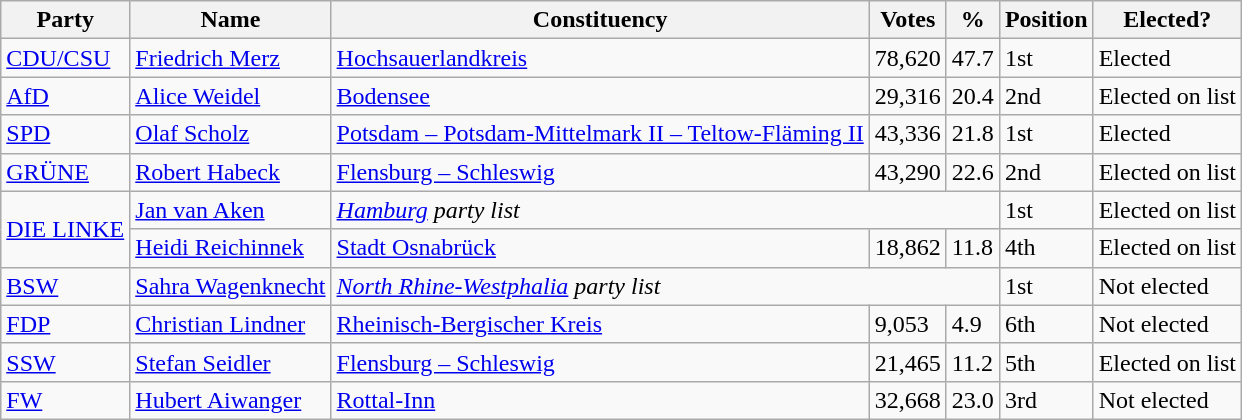<table class="wikitable">
<tr>
<th>Party</th>
<th>Name</th>
<th>Constituency</th>
<th>Votes</th>
<th>%</th>
<th>Position</th>
<th>Elected?</th>
</tr>
<tr>
<td><a href='#'>CDU/CSU</a></td>
<td><a href='#'>Friedrich Merz</a></td>
<td><a href='#'>Hochsauerlandkreis</a></td>
<td>78,620</td>
<td>47.7</td>
<td>1st</td>
<td>Elected</td>
</tr>
<tr>
<td><a href='#'>AfD</a></td>
<td><a href='#'>Alice Weidel</a></td>
<td><a href='#'>Bodensee</a></td>
<td>29,316</td>
<td>20.4</td>
<td>2nd</td>
<td>Elected on list</td>
</tr>
<tr>
<td><a href='#'>SPD</a></td>
<td><a href='#'>Olaf Scholz</a></td>
<td><a href='#'>Potsdam – Potsdam-Mittelmark II – Teltow-Fläming II</a></td>
<td>43,336</td>
<td>21.8</td>
<td>1st</td>
<td>Elected</td>
</tr>
<tr>
<td><a href='#'>GRÜNE</a></td>
<td><a href='#'>Robert Habeck</a></td>
<td><a href='#'>Flensburg – Schleswig</a></td>
<td>43,290</td>
<td>22.6</td>
<td>2nd</td>
<td>Elected on list</td>
</tr>
<tr>
<td rowspan="2"><a href='#'>DIE LINKE</a></td>
<td><a href='#'>Jan van Aken</a></td>
<td colspan="3"><em><a href='#'>Hamburg</a> party list</em></td>
<td>1st</td>
<td>Elected on list</td>
</tr>
<tr>
<td><a href='#'>Heidi Reichinnek</a></td>
<td><a href='#'>Stadt Osnabrück</a></td>
<td>18,862</td>
<td>11.8</td>
<td>4th</td>
<td>Elected on list</td>
</tr>
<tr>
<td><a href='#'>BSW</a></td>
<td><a href='#'>Sahra Wagenknecht</a></td>
<td colspan="3"><em><a href='#'>North Rhine-Westphalia</a> party list</em></td>
<td>1st</td>
<td>Not elected</td>
</tr>
<tr>
<td><a href='#'>FDP</a></td>
<td><a href='#'>Christian Lindner</a></td>
<td><a href='#'>Rheinisch-Bergischer Kreis</a></td>
<td>9,053</td>
<td>4.9</td>
<td>6th</td>
<td>Not elected</td>
</tr>
<tr>
<td><a href='#'>SSW</a></td>
<td><a href='#'>Stefan Seidler</a></td>
<td><a href='#'>Flensburg – Schleswig</a></td>
<td>21,465</td>
<td>11.2</td>
<td>5th</td>
<td>Elected on list</td>
</tr>
<tr>
<td><a href='#'>FW</a></td>
<td><a href='#'>Hubert Aiwanger</a></td>
<td><a href='#'>Rottal-Inn</a></td>
<td>32,668</td>
<td>23.0</td>
<td>3rd</td>
<td>Not elected</td>
</tr>
</table>
